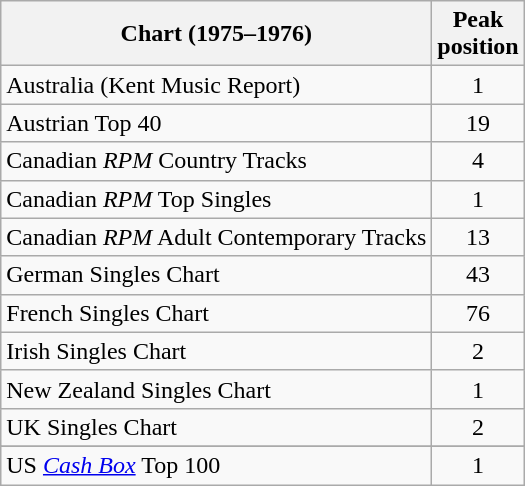<table class="wikitable sortable">
<tr>
<th>Chart (1975–1976)</th>
<th>Peak <br>position</th>
</tr>
<tr>
<td>Australia (Kent Music Report)</td>
<td style="text-align:center;">1</td>
</tr>
<tr>
<td>Austrian Top 40</td>
<td style="text-align:center;">19</td>
</tr>
<tr>
<td>Canadian <em>RPM</em> Country Tracks</td>
<td style="text-align:center;">4</td>
</tr>
<tr>
<td>Canadian <em>RPM</em> Top Singles</td>
<td style="text-align:center;">1</td>
</tr>
<tr>
<td>Canadian <em>RPM</em> Adult Contemporary Tracks</td>
<td style="text-align:center;">13</td>
</tr>
<tr>
<td>German Singles Chart</td>
<td style="text-align:center;">43</td>
</tr>
<tr>
<td>French Singles Chart</td>
<td style="text-align:center;">76</td>
</tr>
<tr>
<td>Irish Singles Chart</td>
<td style="text-align:center;">2</td>
</tr>
<tr>
<td>New Zealand Singles Chart</td>
<td style="text-align:center;">1</td>
</tr>
<tr>
<td>UK Singles Chart</td>
<td style="text-align:center;">2</td>
</tr>
<tr>
</tr>
<tr>
</tr>
<tr>
</tr>
<tr>
<td>US <a href='#'><em>Cash Box</em></a> Top 100</td>
<td align="center">1</td>
</tr>
</table>
